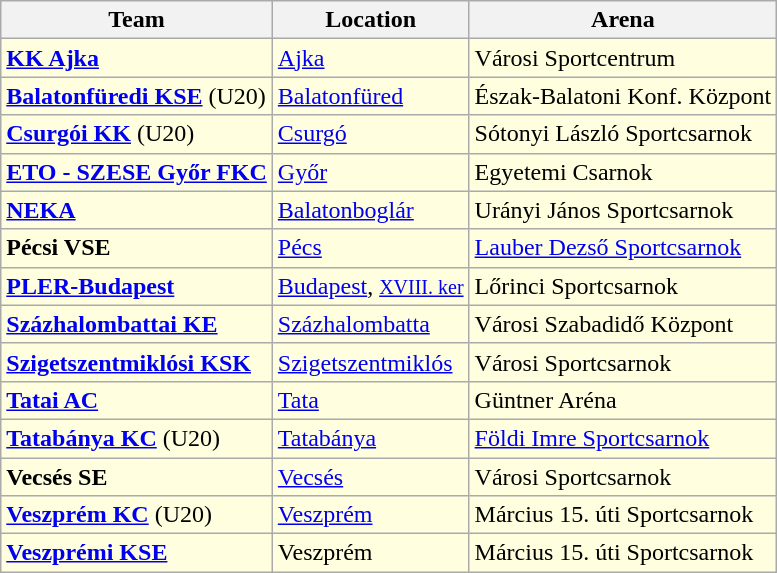<table class="wikitable sortable" style="text-align: left;">
<tr>
<th>Team</th>
<th>Location</th>
<th>Arena</th>
</tr>
<tr bgcolor=ffffe0>
<td><strong><a href='#'>KK Ajka</a></strong></td>
<td><a href='#'>Ajka</a></td>
<td>Városi Sportcentrum</td>
</tr>
<tr bgcolor=ffffe0>
<td><strong><a href='#'>Balatonfüredi KSE</a></strong> (U20)</td>
<td><a href='#'>Balatonfüred</a></td>
<td>Észak-Balatoni Konf. Központ</td>
</tr>
<tr bgcolor=ffffe0>
<td><strong><a href='#'>Csurgói KK</a></strong> (U20)</td>
<td><a href='#'>Csurgó</a></td>
<td>Sótonyi László Sportcsarnok</td>
</tr>
<tr bgcolor=ffffe0>
<td><strong><a href='#'>ETO - SZESE Győr FKC</a></strong></td>
<td><a href='#'>Győr</a></td>
<td>Egyetemi Csarnok</td>
</tr>
<tr bgcolor=ffffe0>
<td><strong><a href='#'>NEKA</a></strong></td>
<td><a href='#'>Balatonboglár</a></td>
<td>Urányi János Sportcsarnok</td>
</tr>
<tr bgcolor=ffffe0>
<td><strong>Pécsi VSE</strong></td>
<td><a href='#'>Pécs</a></td>
<td><a href='#'>Lauber Dezső Sportcsarnok</a></td>
</tr>
<tr bgcolor=ffffe0>
<td><strong><a href='#'>PLER-Budapest</a></strong></td>
<td><a href='#'>Budapest</a>, <small><a href='#'>XVIII. ker</a></small></td>
<td>Lőrinci Sportcsarnok</td>
</tr>
<tr bgcolor=ffffe0>
<td><strong><a href='#'>Százhalombattai KE</a></strong></td>
<td><a href='#'>Százhalombatta</a></td>
<td>Városi Szabadidő Központ</td>
</tr>
<tr bgcolor=ffffe0>
<td><strong><a href='#'>Szigetszentmiklósi KSK</a></strong></td>
<td><a href='#'>Szigetszentmiklós</a></td>
<td>Városi Sportcsarnok</td>
</tr>
<tr bgcolor=ffffe0>
<td><strong><a href='#'>Tatai AC</a></strong></td>
<td><a href='#'>Tata</a></td>
<td>Güntner Aréna</td>
</tr>
<tr bgcolor=ffffe0>
<td><strong><a href='#'>Tatabánya KC</a></strong> (U20)</td>
<td><a href='#'>Tatabánya</a></td>
<td><a href='#'>Földi Imre Sportcsarnok</a></td>
</tr>
<tr bgcolor=ffffe0>
<td><strong>Vecsés SE</strong></td>
<td><a href='#'>Vecsés</a></td>
<td>Városi Sportcsarnok</td>
</tr>
<tr bgcolor=ffffe0>
<td><strong><a href='#'>Veszprém KC</a></strong> (U20)</td>
<td><a href='#'>Veszprém</a></td>
<td>Március 15. úti Sportcsarnok</td>
</tr>
<tr bgcolor=ffffe0>
<td><strong><a href='#'>Veszprémi KSE</a></strong></td>
<td>Veszprém</td>
<td>Március 15. úti Sportcsarnok</td>
</tr>
</table>
